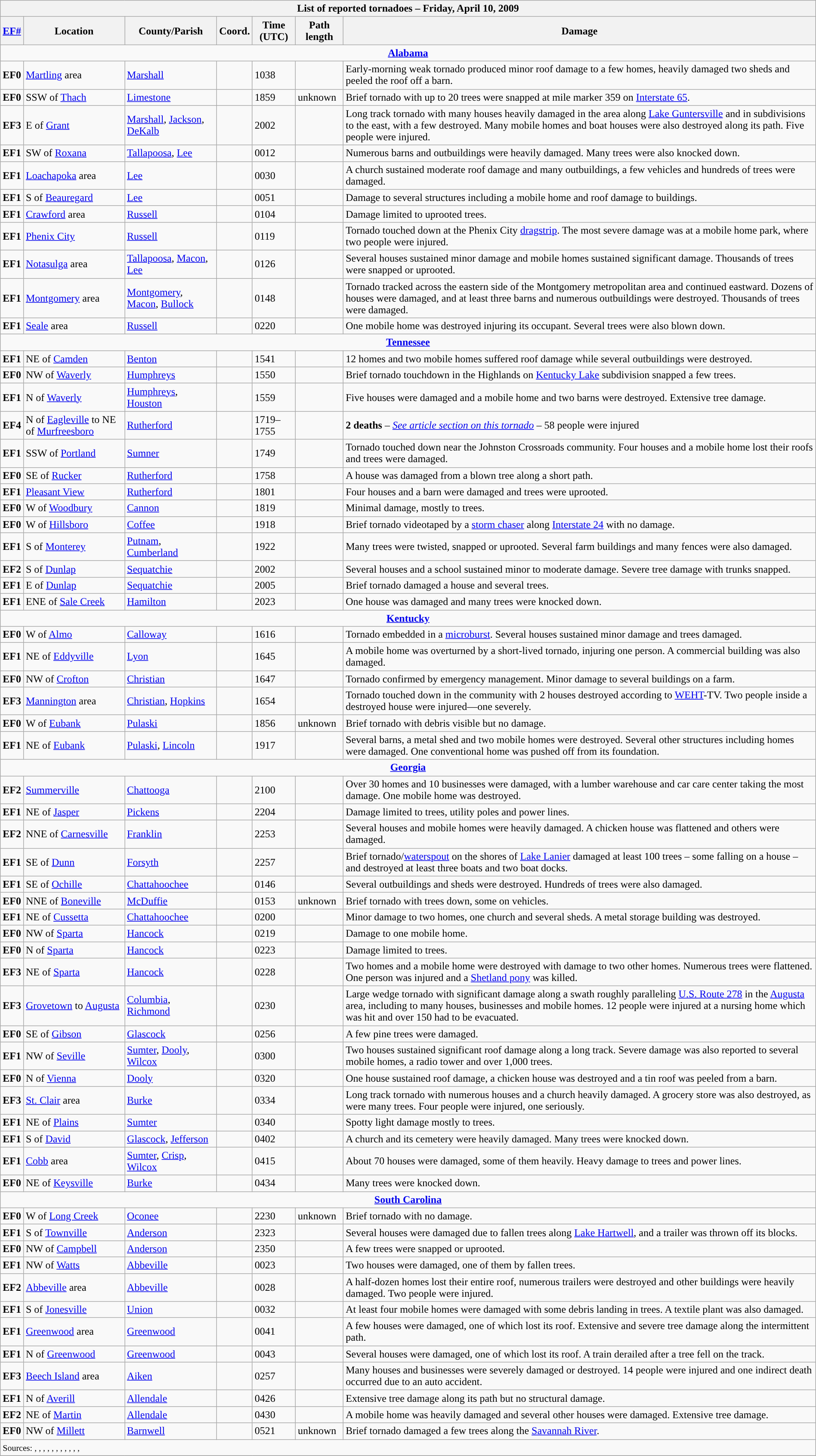<table class="wikitable collapsible" width="100%">
<tr>
<th colspan="7">List of reported tornadoes – Friday, April 10, 2009</th>
</tr>
<tr>
<th><a href='#'>EF#</a></th>
<th>Location</th>
<th>County/Parish</th>
<th>Coord.</th>
<th>Time (UTC)</th>
<th>Path length</th>
<th>Damage</th>
</tr>
<tr>
<td colspan="7" align=center><strong><a href='#'>Alabama</a></strong></td>
</tr>
<tr>
<td><strong>EF0</strong></td>
<td><a href='#'>Martling</a> area</td>
<td><a href='#'>Marshall</a></td>
<td></td>
<td>1038</td>
<td></td>
<td>Early-morning weak tornado produced minor roof damage to a few homes, heavily damaged two sheds and peeled the roof off a barn.</td>
</tr>
<tr>
<td><strong>EF0</strong></td>
<td>SSW of <a href='#'>Thach</a></td>
<td><a href='#'>Limestone</a></td>
<td></td>
<td>1859</td>
<td>unknown</td>
<td>Brief tornado with up to 20 trees were snapped at mile marker 359 on <a href='#'>Interstate 65</a>.</td>
</tr>
<tr>
<td><strong>EF3</strong></td>
<td>E of <a href='#'>Grant</a></td>
<td><a href='#'>Marshall</a>, <a href='#'>Jackson</a>, <a href='#'>DeKalb</a></td>
<td></td>
<td>2002</td>
<td></td>
<td>Long track tornado with many houses heavily damaged in the area along <a href='#'>Lake Guntersville</a> and in subdivisions to the east, with a few destroyed. Many mobile homes and boat houses were also destroyed along its path. Five people were injured.</td>
</tr>
<tr>
<td><strong>EF1</strong></td>
<td>SW of <a href='#'>Roxana</a></td>
<td><a href='#'>Tallapoosa</a>, <a href='#'>Lee</a></td>
<td></td>
<td>0012</td>
<td></td>
<td>Numerous barns and outbuildings were heavily damaged. Many trees were also knocked down.</td>
</tr>
<tr>
<td><strong>EF1</strong></td>
<td><a href='#'>Loachapoka</a> area</td>
<td><a href='#'>Lee</a></td>
<td></td>
<td>0030</td>
<td></td>
<td>A church sustained moderate roof damage and many outbuildings, a few vehicles and hundreds of trees were damaged.</td>
</tr>
<tr>
<td><strong>EF1</strong></td>
<td>S of <a href='#'>Beauregard</a></td>
<td><a href='#'>Lee</a></td>
<td></td>
<td>0051</td>
<td></td>
<td>Damage to several structures including a mobile home and roof damage to buildings.</td>
</tr>
<tr>
<td><strong>EF1</strong></td>
<td><a href='#'>Crawford</a> area</td>
<td><a href='#'>Russell</a></td>
<td></td>
<td>0104</td>
<td></td>
<td>Damage limited to uprooted trees.</td>
</tr>
<tr>
<td><strong>EF1</strong></td>
<td><a href='#'>Phenix City</a></td>
<td><a href='#'>Russell</a></td>
<td></td>
<td>0119</td>
<td></td>
<td>Tornado touched down at the Phenix City <a href='#'>dragstrip</a>. The most severe damage was at a mobile home park, where two people were injured.</td>
</tr>
<tr>
<td><strong>EF1</strong></td>
<td><a href='#'>Notasulga</a> area</td>
<td><a href='#'>Tallapoosa</a>, <a href='#'>Macon</a>, <a href='#'>Lee</a></td>
<td></td>
<td>0126</td>
<td></td>
<td>Several houses sustained minor damage and mobile homes sustained significant damage. Thousands of trees were snapped or uprooted.</td>
</tr>
<tr>
<td><strong>EF1</strong></td>
<td><a href='#'>Montgomery</a> area</td>
<td><a href='#'>Montgomery</a>, <a href='#'>Macon</a>, <a href='#'>Bullock</a></td>
<td></td>
<td>0148</td>
<td></td>
<td>Tornado tracked across the eastern side of the Montgomery metropolitan area and continued eastward. Dozens of houses were damaged, and at least three barns and numerous outbuildings were destroyed. Thousands of trees were damaged.</td>
</tr>
<tr>
<td><strong>EF1</strong></td>
<td><a href='#'>Seale</a> area</td>
<td><a href='#'>Russell</a></td>
<td></td>
<td>0220</td>
<td></td>
<td>One mobile home was destroyed injuring its occupant. Several trees were also blown down.</td>
</tr>
<tr>
<td colspan="7" align=center><strong><a href='#'>Tennessee</a></strong></td>
</tr>
<tr>
<td><strong>EF1</strong></td>
<td>NE of <a href='#'>Camden</a></td>
<td><a href='#'>Benton</a></td>
<td></td>
<td>1541</td>
<td></td>
<td>12 homes and two mobile homes suffered roof damage while several outbuildings were destroyed.</td>
</tr>
<tr>
<td><strong>EF0</strong></td>
<td>NW of <a href='#'>Waverly</a></td>
<td><a href='#'>Humphreys</a></td>
<td></td>
<td>1550</td>
<td></td>
<td>Brief tornado touchdown in the Highlands on <a href='#'>Kentucky Lake</a> subdivision snapped a few trees.</td>
</tr>
<tr>
<td><strong>EF1</strong></td>
<td>N of <a href='#'>Waverly</a></td>
<td><a href='#'>Humphreys</a>, <a href='#'>Houston</a></td>
<td></td>
<td>1559</td>
<td></td>
<td>Five houses were damaged and a mobile home and two barns were destroyed. Extensive tree damage.</td>
</tr>
<tr>
<td><strong>EF4</strong></td>
<td>N of <a href='#'>Eagleville</a> to NE of <a href='#'>Murfreesboro</a></td>
<td><a href='#'>Rutherford</a></td>
<td></td>
<td>1719–1755</td>
<td></td>
<td><strong>2 deaths</strong> – <em><a href='#'>See article section on this tornado</a></em> – 58 people were injured</td>
</tr>
<tr>
<td><strong>EF1</strong></td>
<td>SSW of <a href='#'>Portland</a></td>
<td><a href='#'>Sumner</a></td>
<td></td>
<td>1749</td>
<td></td>
<td>Tornado touched down near the Johnston Crossroads community. Four houses and a mobile home lost their roofs and trees were damaged.</td>
</tr>
<tr>
<td><strong>EF0</strong></td>
<td>SE of <a href='#'>Rucker</a></td>
<td><a href='#'>Rutherford</a></td>
<td></td>
<td>1758</td>
<td></td>
<td>A house was damaged from a blown tree along a short path.</td>
</tr>
<tr>
<td><strong>EF1</strong></td>
<td><a href='#'>Pleasant View</a></td>
<td><a href='#'>Rutherford</a></td>
<td></td>
<td>1801</td>
<td></td>
<td>Four houses and a barn were damaged and trees were uprooted.</td>
</tr>
<tr>
<td><strong>EF0</strong></td>
<td>W of <a href='#'>Woodbury</a></td>
<td><a href='#'>Cannon</a></td>
<td></td>
<td>1819</td>
<td></td>
<td>Minimal damage, mostly to trees.</td>
</tr>
<tr>
<td><strong>EF0</strong></td>
<td>W of <a href='#'>Hillsboro</a></td>
<td><a href='#'>Coffee</a></td>
<td></td>
<td>1918</td>
<td></td>
<td>Brief tornado videotaped by a <a href='#'>storm chaser</a> along <a href='#'>Interstate 24</a> with no damage.</td>
</tr>
<tr>
<td><strong>EF1</strong></td>
<td>S of <a href='#'>Monterey</a></td>
<td><a href='#'>Putnam</a>, <a href='#'>Cumberland</a></td>
<td></td>
<td>1922</td>
<td></td>
<td>Many trees were twisted, snapped or uprooted. Several farm buildings and many fences were also damaged.</td>
</tr>
<tr>
<td><strong>EF2</strong></td>
<td>S of <a href='#'>Dunlap</a></td>
<td><a href='#'>Sequatchie</a></td>
<td></td>
<td>2002</td>
<td></td>
<td>Several houses and a school sustained minor to moderate damage. Severe tree damage with trunks snapped.</td>
</tr>
<tr>
<td><strong>EF1</strong></td>
<td>E of <a href='#'>Dunlap</a></td>
<td><a href='#'>Sequatchie</a></td>
<td></td>
<td>2005</td>
<td></td>
<td>Brief tornado damaged a house and several trees.</td>
</tr>
<tr>
<td><strong>EF1</strong></td>
<td>ENE of <a href='#'>Sale Creek</a></td>
<td><a href='#'>Hamilton</a></td>
<td></td>
<td>2023</td>
<td></td>
<td>One house was damaged and many trees were knocked down.</td>
</tr>
<tr>
<td colspan="7" align=center><strong><a href='#'>Kentucky</a></strong></td>
</tr>
<tr>
<td><strong>EF0</strong></td>
<td>W of <a href='#'>Almo</a></td>
<td><a href='#'>Calloway</a></td>
<td></td>
<td>1616</td>
<td></td>
<td>Tornado embedded in a <a href='#'>microburst</a>. Several houses sustained minor damage and trees damaged.</td>
</tr>
<tr>
<td><strong>EF1</strong></td>
<td>NE of <a href='#'>Eddyville</a></td>
<td><a href='#'>Lyon</a></td>
<td></td>
<td>1645</td>
<td></td>
<td>A mobile home was overturned by a short-lived tornado, injuring one person. A commercial building was also damaged.</td>
</tr>
<tr>
<td><strong>EF0</strong></td>
<td>NW of <a href='#'>Crofton</a></td>
<td><a href='#'>Christian</a></td>
<td></td>
<td>1647</td>
<td></td>
<td>Tornado confirmed by emergency management. Minor damage to several buildings on a farm.</td>
</tr>
<tr>
<td><strong>EF3</strong></td>
<td><a href='#'>Mannington</a> area</td>
<td><a href='#'>Christian</a>, <a href='#'>Hopkins</a></td>
<td></td>
<td>1654</td>
<td></td>
<td>Tornado touched down in the community with 2 houses destroyed according to <a href='#'>WEHT</a>-TV. Two people inside a destroyed house were injured—one severely.</td>
</tr>
<tr>
<td><strong>EF0</strong></td>
<td>W of <a href='#'>Eubank</a></td>
<td><a href='#'>Pulaski</a></td>
<td></td>
<td>1856</td>
<td>unknown</td>
<td>Brief tornado with debris visible but no damage.</td>
</tr>
<tr>
<td><strong>EF1</strong></td>
<td>NE of <a href='#'>Eubank</a></td>
<td><a href='#'>Pulaski</a>, <a href='#'>Lincoln</a></td>
<td></td>
<td>1917</td>
<td></td>
<td>Several barns, a metal shed and two mobile homes were destroyed. Several other structures including homes were damaged. One conventional home was pushed off  from its foundation.</td>
</tr>
<tr>
<td colspan="7" align=center><strong><a href='#'>Georgia</a></strong></td>
</tr>
<tr>
<td><strong>EF2</strong></td>
<td><a href='#'>Summerville</a></td>
<td><a href='#'>Chattooga</a></td>
<td></td>
<td>2100</td>
<td></td>
<td>Over 30 homes and 10 businesses were damaged, with a lumber warehouse and car care center taking the most damage. One mobile home was destroyed.</td>
</tr>
<tr>
<td><strong>EF1</strong></td>
<td>NE of <a href='#'>Jasper</a></td>
<td><a href='#'>Pickens</a></td>
<td></td>
<td>2204</td>
<td></td>
<td>Damage limited to trees, utility poles and power lines.</td>
</tr>
<tr>
<td><strong>EF2</strong></td>
<td>NNE of <a href='#'>Carnesville</a></td>
<td><a href='#'>Franklin</a></td>
<td></td>
<td>2253</td>
<td></td>
<td>Several houses and mobile homes were heavily damaged. A chicken house was flattened and others were damaged.</td>
</tr>
<tr>
<td><strong>EF1</strong></td>
<td>SE of <a href='#'>Dunn</a></td>
<td><a href='#'>Forsyth</a></td>
<td></td>
<td>2257</td>
<td></td>
<td>Brief tornado/<a href='#'>waterspout</a> on the shores of <a href='#'>Lake Lanier</a> damaged at least 100 trees – some falling on a house – and destroyed at least three boats and two boat docks.</td>
</tr>
<tr>
<td><strong>EF1</strong></td>
<td>SE of <a href='#'>Ochille</a></td>
<td><a href='#'>Chattahoochee</a></td>
<td></td>
<td>0146</td>
<td></td>
<td>Several outbuildings and sheds were destroyed. Hundreds of trees were also damaged.</td>
</tr>
<tr>
<td><strong>EF0</strong></td>
<td>NNE of <a href='#'>Boneville</a></td>
<td><a href='#'>McDuffie</a></td>
<td></td>
<td>0153</td>
<td>unknown</td>
<td>Brief tornado with trees down, some on vehicles.</td>
</tr>
<tr>
<td><strong>EF1</strong></td>
<td>NE of <a href='#'>Cussetta</a></td>
<td><a href='#'>Chattahoochee</a></td>
<td></td>
<td>0200</td>
<td></td>
<td>Minor damage to two homes, one church and several sheds. A metal storage building was destroyed.</td>
</tr>
<tr>
<td><strong>EF0</strong></td>
<td>NW of <a href='#'>Sparta</a></td>
<td><a href='#'>Hancock</a></td>
<td></td>
<td>0219</td>
<td></td>
<td>Damage to one mobile home.</td>
</tr>
<tr>
<td><strong>EF0</strong></td>
<td>N of <a href='#'>Sparta</a></td>
<td><a href='#'>Hancock</a></td>
<td></td>
<td>0223</td>
<td></td>
<td>Damage limited to trees.</td>
</tr>
<tr>
<td><strong>EF3</strong></td>
<td>NE of <a href='#'>Sparta</a></td>
<td><a href='#'>Hancock</a></td>
<td></td>
<td>0228</td>
<td></td>
<td>Two homes and a mobile home were destroyed with damage to two other homes. Numerous trees were flattened. One person was injured and a <a href='#'>Shetland pony</a> was killed.</td>
</tr>
<tr>
<td><strong>EF3</strong></td>
<td><a href='#'>Grovetown</a> to <a href='#'>Augusta</a></td>
<td><a href='#'>Columbia</a>, <a href='#'>Richmond</a></td>
<td></td>
<td>0230</td>
<td></td>
<td>Large wedge tornado with significant damage along a swath roughly paralleling <a href='#'>U.S. Route 278</a> in the <a href='#'>Augusta</a> area, including to many houses, businesses and mobile homes. 12 people were injured at a nursing home which was hit and over 150 had to be evacuated.</td>
</tr>
<tr>
<td><strong>EF0</strong></td>
<td>SE of <a href='#'>Gibson</a></td>
<td><a href='#'>Glascock</a></td>
<td></td>
<td>0256</td>
<td></td>
<td>A few pine trees were damaged.</td>
</tr>
<tr>
<td><strong>EF1</strong></td>
<td>NW of <a href='#'>Seville</a></td>
<td><a href='#'>Sumter</a>, <a href='#'>Dooly</a>, <a href='#'>Wilcox</a></td>
<td></td>
<td>0300</td>
<td></td>
<td>Two houses sustained significant roof damage along a long track. Severe damage was also reported to several mobile homes, a radio tower and over 1,000 trees.</td>
</tr>
<tr>
<td><strong>EF0</strong></td>
<td>N of <a href='#'>Vienna</a></td>
<td><a href='#'>Dooly</a></td>
<td></td>
<td>0320</td>
<td></td>
<td>One house sustained roof damage, a chicken house was destroyed and a tin roof was peeled from a barn.</td>
</tr>
<tr>
<td><strong>EF3</strong></td>
<td><a href='#'>St. Clair</a> area</td>
<td><a href='#'>Burke</a></td>
<td></td>
<td>0334</td>
<td></td>
<td>Long track tornado with numerous houses and a church heavily damaged. A grocery store was also destroyed, as were many trees. Four people were injured, one seriously.</td>
</tr>
<tr>
<td><strong>EF1</strong></td>
<td>NE of <a href='#'>Plains</a></td>
<td><a href='#'>Sumter</a></td>
<td></td>
<td>0340</td>
<td></td>
<td>Spotty light damage mostly to trees.</td>
</tr>
<tr>
<td><strong>EF1</strong></td>
<td>S of <a href='#'>David</a></td>
<td><a href='#'>Glascock</a>, <a href='#'>Jefferson</a></td>
<td></td>
<td>0402</td>
<td></td>
<td>A church and its cemetery were heavily damaged. Many trees were knocked down.</td>
</tr>
<tr>
<td><strong>EF1</strong></td>
<td><a href='#'>Cobb</a> area</td>
<td><a href='#'>Sumter</a>, <a href='#'>Crisp</a>, <a href='#'>Wilcox</a></td>
<td></td>
<td>0415</td>
<td></td>
<td>About 70 houses were damaged, some of them heavily. Heavy damage to trees and power lines.</td>
</tr>
<tr>
<td><strong>EF0</strong></td>
<td>NE of <a href='#'>Keysville</a></td>
<td><a href='#'>Burke</a></td>
<td></td>
<td>0434</td>
<td></td>
<td>Many trees were knocked down.</td>
</tr>
<tr>
<td colspan="7" align=center><strong><a href='#'>South Carolina</a></strong></td>
</tr>
<tr>
<td><strong>EF0</strong></td>
<td>W of <a href='#'>Long Creek</a></td>
<td><a href='#'>Oconee</a></td>
<td></td>
<td>2230</td>
<td>unknown</td>
<td>Brief tornado with no damage.</td>
</tr>
<tr>
<td><strong>EF1</strong></td>
<td>S of <a href='#'>Townville</a></td>
<td><a href='#'>Anderson</a></td>
<td></td>
<td>2323</td>
<td></td>
<td>Several houses were damaged due to fallen trees along <a href='#'>Lake Hartwell</a>, and a trailer was thrown off its blocks.</td>
</tr>
<tr>
<td><strong>EF0</strong></td>
<td>NW of <a href='#'>Campbell</a></td>
<td><a href='#'>Anderson</a></td>
<td></td>
<td>2350</td>
<td></td>
<td>A few trees were snapped or uprooted.</td>
</tr>
<tr>
<td><strong>EF1</strong></td>
<td>NW of <a href='#'>Watts</a></td>
<td><a href='#'>Abbeville</a></td>
<td></td>
<td>0023</td>
<td></td>
<td>Two houses were damaged, one of them by fallen trees.</td>
</tr>
<tr>
<td><strong>EF2</strong></td>
<td><a href='#'>Abbeville</a> area</td>
<td><a href='#'>Abbeville</a></td>
<td></td>
<td>0028</td>
<td></td>
<td>A half-dozen homes lost their entire roof, numerous trailers were destroyed and other buildings were heavily damaged. Two people were injured.</td>
</tr>
<tr>
<td><strong>EF1</strong></td>
<td>S of <a href='#'>Jonesville</a></td>
<td><a href='#'>Union</a></td>
<td></td>
<td>0032</td>
<td></td>
<td>At least four mobile homes were damaged with some debris landing in trees. A textile plant was also damaged.</td>
</tr>
<tr>
<td><strong>EF1</strong></td>
<td><a href='#'>Greenwood</a> area</td>
<td><a href='#'>Greenwood</a></td>
<td></td>
<td>0041</td>
<td></td>
<td>A few houses were damaged, one of which lost its roof. Extensive and severe tree damage along the intermittent path.</td>
</tr>
<tr>
<td><strong>EF1</strong></td>
<td>N of <a href='#'>Greenwood</a></td>
<td><a href='#'>Greenwood</a></td>
<td></td>
<td>0043</td>
<td></td>
<td>Several houses were damaged, one of which lost its roof. A train derailed after a tree fell on the track.</td>
</tr>
<tr>
<td><strong>EF3</strong></td>
<td><a href='#'>Beech Island</a> area</td>
<td><a href='#'>Aiken</a></td>
<td></td>
<td>0257</td>
<td></td>
<td>Many houses and businesses were severely damaged or destroyed. 14 people were injured and one indirect death occurred due to an auto accident.</td>
</tr>
<tr>
<td><strong>EF1</strong></td>
<td>N of <a href='#'>Averill</a></td>
<td><a href='#'>Allendale</a></td>
<td></td>
<td>0426</td>
<td></td>
<td>Extensive tree damage along its path but no structural damage.</td>
</tr>
<tr>
<td><strong>EF2</strong></td>
<td>NE of <a href='#'>Martin</a></td>
<td><a href='#'>Allendale</a></td>
<td></td>
<td>0430</td>
<td></td>
<td>A mobile home was heavily damaged and several other houses were damaged. Extensive tree damage.</td>
</tr>
<tr>
<td><strong>EF0</strong></td>
<td>NW of <a href='#'>Millett</a></td>
<td><a href='#'>Barnwell</a></td>
<td></td>
<td>0521</td>
<td>unknown</td>
<td>Brief tornado damaged a few trees along the <a href='#'>Savannah River</a>.</td>
</tr>
<tr>
<td colspan="7"><small>Sources: , , , , , , , , , , , </small></td>
</tr>
<tr>
</tr>
</table>
